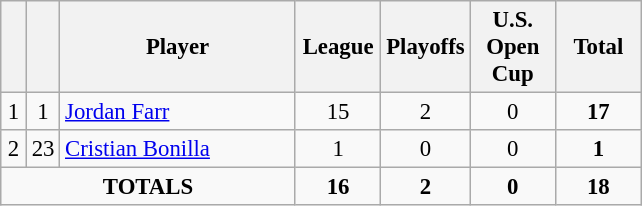<table class="wikitable sortable" style="font-size: 95%; text-align: center;">
<tr>
<th width=10></th>
<th width=10></th>
<th width=150>Player</th>
<th width=50>League</th>
<th width=50>Playoffs</th>
<th width=50>U.S. Open Cup</th>
<th width=50>Total</th>
</tr>
<tr>
<td>1</td>
<td>1</td>
<td align=left> <a href='#'>Jordan Farr</a></td>
<td>15</td>
<td>2</td>
<td>0</td>
<td><strong>17</strong></td>
</tr>
<tr>
<td>2</td>
<td>23</td>
<td align=left> <a href='#'>Cristian Bonilla</a></td>
<td>1</td>
<td>0</td>
<td>0</td>
<td><strong>1</strong></td>
</tr>
<tr>
<td colspan="3"><strong>TOTALS</strong></td>
<td><strong>16</strong></td>
<td><strong>2</strong></td>
<td><strong>0</strong></td>
<td><strong>18</strong></td>
</tr>
</table>
